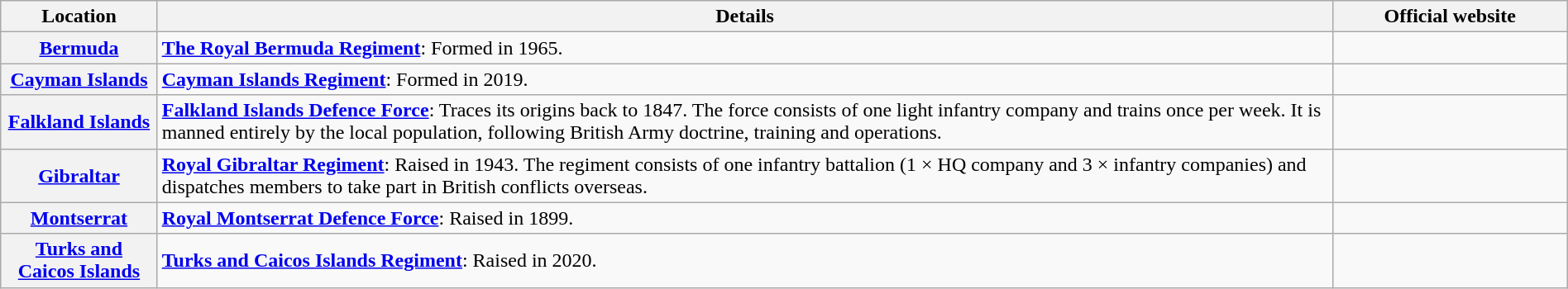<table class="wikitable" style="margin:auto; width:100%;">
<tr>
<th style="text-align:center; width:10%;">Location</th>
<th style="text-align:center; width:75%;">Details</th>
<th style="text-align:center; width:15%;">Official website</th>
</tr>
<tr>
<th><a href='#'>Bermuda</a></th>
<td><strong><a href='#'>The Royal Bermuda Regiment</a></strong>: Formed in 1965.</td>
<td></td>
</tr>
<tr>
<th><a href='#'>Cayman Islands</a></th>
<td><strong><a href='#'>Cayman Islands Regiment</a></strong>: Formed in 2019.</td>
<td></td>
</tr>
<tr>
<th><a href='#'>Falkland Islands</a></th>
<td><strong><a href='#'>Falkland Islands Defence Force</a></strong>: Traces its origins back to 1847. The force consists of one light infantry company and trains once per week. It is manned entirely by the local population, following British Army doctrine, training and operations.</td>
<td></td>
</tr>
<tr>
<th><a href='#'>Gibraltar</a></th>
<td><strong><a href='#'>Royal Gibraltar Regiment</a></strong>: Raised in 1943. The regiment consists of one infantry battalion (1 × HQ company and 3 × infantry companies) and dispatches members to take part in British conflicts overseas.</td>
<td></td>
</tr>
<tr>
<th><a href='#'>Montserrat</a></th>
<td><strong><a href='#'>Royal Montserrat Defence Force</a></strong>: Raised in 1899.</td>
<td></td>
</tr>
<tr>
<th><a href='#'>Turks and Caicos Islands</a></th>
<td><strong><a href='#'>Turks and Caicos Islands Regiment</a></strong>: Raised in 2020.</td>
<td></td>
</tr>
</table>
